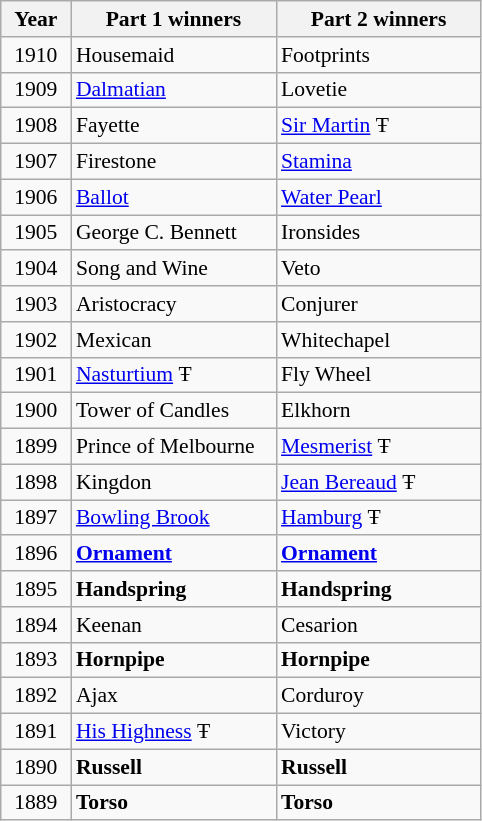<table class="wikitable sortable" style="font-size:90%">
<tr>
<th style="width:40px">Year<br></th>
<th style="width:130px">Part 1 winners<br></th>
<th style="width:130px">Part 2 winners<br></th>
</tr>
<tr>
<td align=center>1910</td>
<td>Housemaid</td>
<td>Footprints</td>
</tr>
<tr>
<td align=center>1909</td>
<td><a href='#'>Dalmatian</a></td>
<td>Lovetie</td>
</tr>
<tr>
<td align=center>1908</td>
<td>Fayette</td>
<td><a href='#'>Sir Martin</a> Ŧ</td>
</tr>
<tr>
<td align=center>1907</td>
<td>Firestone</td>
<td><a href='#'>Stamina</a></td>
</tr>
<tr>
<td align=center>1906</td>
<td><a href='#'>Ballot</a></td>
<td><a href='#'>Water Pearl</a></td>
</tr>
<tr>
<td align=center>1905</td>
<td>George C. Bennett</td>
<td>Ironsides</td>
</tr>
<tr>
<td align=center>1904</td>
<td>Song and Wine</td>
<td>Veto</td>
</tr>
<tr>
<td align=center>1903</td>
<td>Aristocracy</td>
<td>Conjurer</td>
</tr>
<tr>
<td align=center>1902</td>
<td>Mexican</td>
<td>Whitechapel</td>
</tr>
<tr>
<td align=center>1901</td>
<td><a href='#'>Nasturtium</a> Ŧ</td>
<td>Fly Wheel</td>
</tr>
<tr>
<td align=center>1900</td>
<td>Tower of Candles</td>
<td>Elkhorn</td>
</tr>
<tr>
<td align=center>1899</td>
<td>Prince of Melbourne</td>
<td><a href='#'>Mesmerist</a> Ŧ</td>
</tr>
<tr>
<td align=center>1898</td>
<td>Kingdon</td>
<td><a href='#'>Jean Bereaud</a> Ŧ</td>
</tr>
<tr>
<td align=center>1897</td>
<td><a href='#'>Bowling Brook</a></td>
<td><a href='#'>Hamburg</a> Ŧ</td>
</tr>
<tr>
<td align=center>1896</td>
<td><strong><a href='#'>Ornament</a></strong></td>
<td><strong><a href='#'>Ornament</a></strong></td>
</tr>
<tr>
<td align=center>1895</td>
<td><strong>Handspring</strong></td>
<td><strong>Handspring</strong></td>
</tr>
<tr>
<td align=center>1894</td>
<td>Keenan</td>
<td>Cesarion</td>
</tr>
<tr>
<td align=center>1893</td>
<td><strong>Hornpipe</strong></td>
<td><strong>Hornpipe</strong></td>
</tr>
<tr>
<td align=center>1892</td>
<td>Ajax</td>
<td>Corduroy</td>
</tr>
<tr>
<td align=center>1891</td>
<td><a href='#'>His Highness</a> Ŧ</td>
<td>Victory</td>
</tr>
<tr>
<td align=center>1890</td>
<td><strong>Russell</strong></td>
<td><strong>Russell</strong></td>
</tr>
<tr>
<td align=center>1889</td>
<td><strong>Torso</strong></td>
<td><strong>Torso</strong></td>
</tr>
</table>
